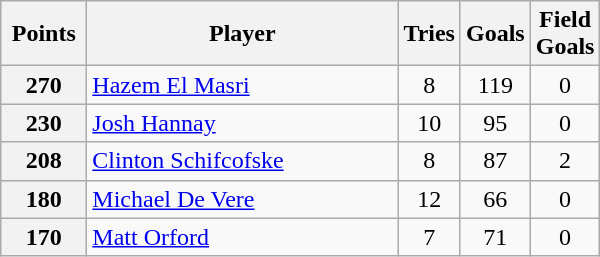<table class="wikitable" style="text-align:left;">
<tr>
<th width=50>Points</th>
<th width=200>Player</th>
<th width=30>Tries</th>
<th width=30>Goals</th>
<th width=30>Field Goals</th>
</tr>
<tr>
<th>270</th>
<td> <a href='#'>Hazem El Masri</a></td>
<td align=center>8</td>
<td align=center>119</td>
<td align=center>0</td>
</tr>
<tr>
<th>230</th>
<td> <a href='#'>Josh Hannay</a></td>
<td align=center>10</td>
<td align=center>95</td>
<td align=center>0</td>
</tr>
<tr>
<th>208</th>
<td> <a href='#'>Clinton Schifcofske</a></td>
<td align=center>8</td>
<td align=center>87</td>
<td align=center>2</td>
</tr>
<tr>
<th>180</th>
<td> <a href='#'>Michael De Vere</a></td>
<td align=center>12</td>
<td align=center>66</td>
<td align=center>0</td>
</tr>
<tr>
<th>170</th>
<td> <a href='#'>Matt Orford</a></td>
<td align=center>7</td>
<td align=center>71</td>
<td align=center>0</td>
</tr>
</table>
